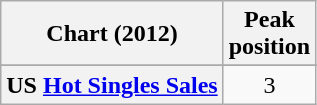<table class="wikitable sortable plainrowheaders" style="text-align:center;">
<tr>
<th scope="col">Chart (2012)</th>
<th scope="col">Peak<br>position</th>
</tr>
<tr>
</tr>
<tr>
</tr>
<tr>
</tr>
<tr>
</tr>
<tr>
</tr>
<tr>
<th scope="row">US <a href='#'>Hot Singles Sales</a></th>
<td>3</td>
</tr>
</table>
